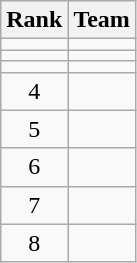<table class="wikitable">
<tr>
<th>Rank</th>
<th>Team</th>
</tr>
<tr>
<td align=center></td>
<td></td>
</tr>
<tr>
<td align=center></td>
<td></td>
</tr>
<tr>
<td align=center></td>
<td></td>
</tr>
<tr>
<td align=center>4</td>
<td></td>
</tr>
<tr>
<td align=center>5</td>
<td></td>
</tr>
<tr>
<td align=center>6</td>
<td></td>
</tr>
<tr>
<td align=center>7</td>
<td></td>
</tr>
<tr>
<td align=center>8</td>
<td></td>
</tr>
</table>
